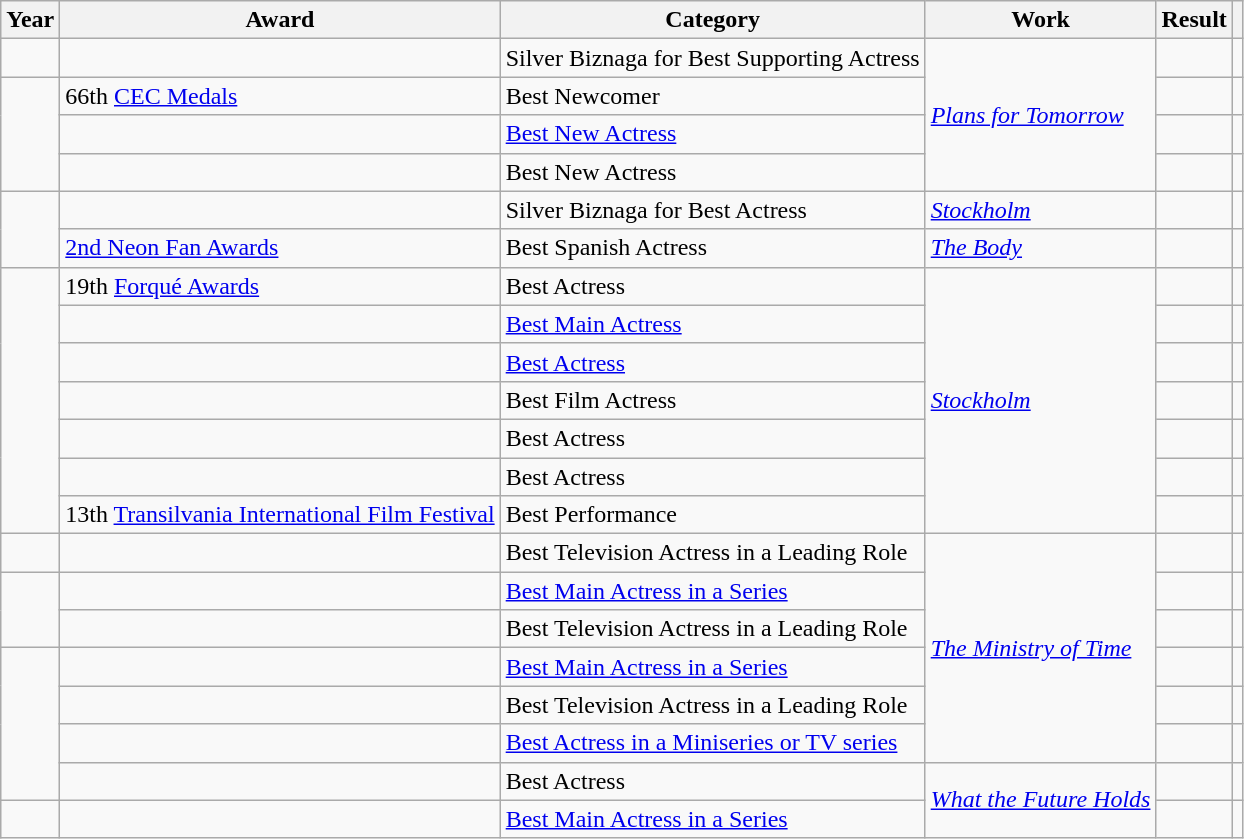<table class="wikitable sortable">
<tr>
<th>Year</th>
<th>Award</th>
<th>Category</th>
<th>Work</th>
<th>Result</th>
<th class = "unsortable"></th>
</tr>
<tr>
<td></td>
<td></td>
<td>Silver Biznaga for Best Supporting Actress</td>
<td rowspan = "4"><em><a href='#'>Plans for Tomorrow</a></em></td>
<td></td>
<td></td>
</tr>
<tr>
<td rowspan = "3"></td>
<td>66th <a href='#'>CEC Medals</a></td>
<td>Best Newcomer</td>
<td></td>
<td></td>
</tr>
<tr>
<td></td>
<td><a href='#'>Best New Actress</a></td>
<td></td>
<td></td>
</tr>
<tr>
<td></td>
<td>Best New Actress</td>
<td></td>
<td></td>
</tr>
<tr>
<td rowspan = "2"></td>
<td></td>
<td>Silver Biznaga for Best Actress</td>
<td><em><a href='#'>Stockholm</a></em></td>
<td></td>
<td></td>
</tr>
<tr>
<td><a href='#'>2nd Neon Fan Awards</a></td>
<td>Best Spanish Actress</td>
<td><em><a href='#'>The Body</a></em></td>
<td></td>
<td></td>
</tr>
<tr>
<td rowspan = "7"></td>
<td>19th <a href='#'>Forqué Awards</a></td>
<td>Best Actress</td>
<td rowspan = "7"><em><a href='#'>Stockholm</a></em></td>
<td></td>
<td></td>
</tr>
<tr>
<td></td>
<td><a href='#'>Best Main Actress</a></td>
<td></td>
<td></td>
</tr>
<tr>
<td></td>
<td><a href='#'>Best Actress</a></td>
<td></td>
<td></td>
</tr>
<tr>
<td></td>
<td>Best Film Actress</td>
<td></td>
<td></td>
</tr>
<tr>
<td></td>
<td>Best Actress</td>
<td></td>
<td></td>
</tr>
<tr>
<td></td>
<td>Best Actress</td>
<td></td>
<td></td>
</tr>
<tr>
<td>13th <a href='#'>Transilvania International Film Festival</a></td>
<td>Best Performance</td>
<td></td>
<td></td>
</tr>
<tr>
<td></td>
<td></td>
<td>Best Television Actress in a Leading Role</td>
<td rowspan = "6"><em><a href='#'>The Ministry of Time</a></em></td>
<td></td>
<td></td>
</tr>
<tr>
<td rowspan = "2"></td>
<td></td>
<td><a href='#'>Best Main Actress in a Series</a></td>
<td></td>
<td></td>
</tr>
<tr>
<td></td>
<td>Best Television Actress in a Leading Role</td>
<td></td>
<td></td>
</tr>
<tr>
<td rowspan = "4"></td>
<td></td>
<td><a href='#'>Best Main Actress in a Series</a></td>
<td></td>
<td></td>
</tr>
<tr>
<td></td>
<td>Best Television Actress in a Leading Role</td>
<td></td>
<td></td>
</tr>
<tr>
<td></td>
<td><a href='#'>Best Actress in a Miniseries or TV series</a></td>
<td></td>
<td></td>
</tr>
<tr>
<td></td>
<td>Best Actress</td>
<td rowspan = "2"><em><a href='#'>What the Future Holds</a></em></td>
<td></td>
<td></td>
</tr>
<tr>
<td></td>
<td></td>
<td><a href='#'>Best Main Actress in a Series</a></td>
<td></td>
<td></td>
</tr>
</table>
